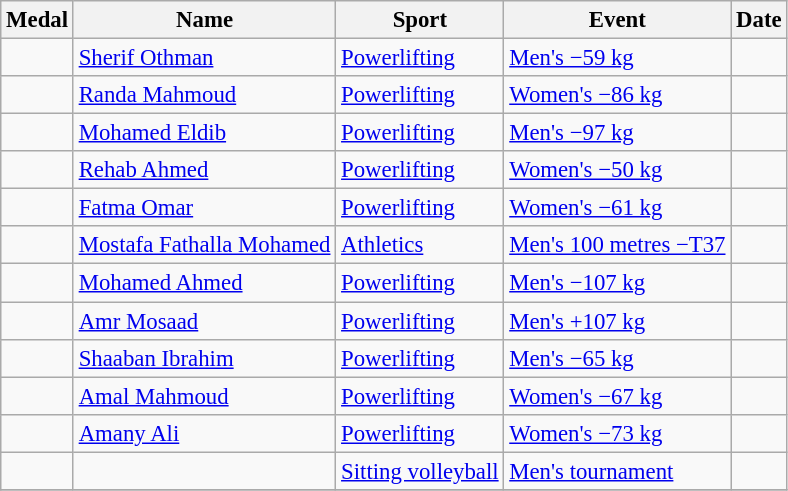<table class="wikitable sortable" style="font-size:95%">
<tr>
<th>Medal</th>
<th>Name</th>
<th>Sport</th>
<th>Event</th>
<th>Date</th>
</tr>
<tr>
<td></td>
<td><a href='#'>Sherif Othman</a></td>
<td><a href='#'>Powerlifting</a></td>
<td><a href='#'>Men's −59 kg</a></td>
<td></td>
</tr>
<tr>
<td></td>
<td><a href='#'>Randa Mahmoud</a></td>
<td><a href='#'>Powerlifting</a></td>
<td><a href='#'>Women's −86 kg</a></td>
<td></td>
</tr>
<tr>
<td></td>
<td><a href='#'>Mohamed Eldib</a></td>
<td><a href='#'>Powerlifting</a></td>
<td><a href='#'>Men's −97 kg</a></td>
<td></td>
</tr>
<tr>
<td></td>
<td><a href='#'>Rehab Ahmed</a></td>
<td><a href='#'>Powerlifting</a></td>
<td><a href='#'>Women's −50 kg</a></td>
<td></td>
</tr>
<tr>
<td></td>
<td><a href='#'>Fatma Omar</a></td>
<td><a href='#'>Powerlifting</a></td>
<td><a href='#'>Women's −61 kg</a></td>
<td></td>
</tr>
<tr>
<td></td>
<td><a href='#'>Mostafa Fathalla Mohamed</a></td>
<td><a href='#'>Athletics</a></td>
<td><a href='#'>Men's 100 metres −T37</a></td>
<td></td>
</tr>
<tr>
<td></td>
<td><a href='#'>Mohamed Ahmed</a></td>
<td><a href='#'>Powerlifting</a></td>
<td><a href='#'>Men's −107 kg</a></td>
<td></td>
</tr>
<tr>
<td></td>
<td><a href='#'>Amr Mosaad</a></td>
<td><a href='#'>Powerlifting</a></td>
<td><a href='#'>Men's +107 kg</a></td>
<td></td>
</tr>
<tr>
<td></td>
<td><a href='#'>Shaaban Ibrahim</a></td>
<td><a href='#'>Powerlifting</a></td>
<td><a href='#'>Men's −65 kg</a></td>
<td></td>
</tr>
<tr>
<td></td>
<td><a href='#'>Amal Mahmoud</a></td>
<td><a href='#'>Powerlifting</a></td>
<td><a href='#'>Women's −67 kg</a></td>
<td></td>
</tr>
<tr>
<td></td>
<td><a href='#'>Amany Ali</a></td>
<td><a href='#'>Powerlifting</a></td>
<td><a href='#'>Women's −73 kg</a></td>
<td></td>
</tr>
<tr>
<td></td>
<td></td>
<td><a href='#'>Sitting volleyball</a></td>
<td><a href='#'>Men's tournament</a></td>
<td></td>
</tr>
<tr>
</tr>
</table>
